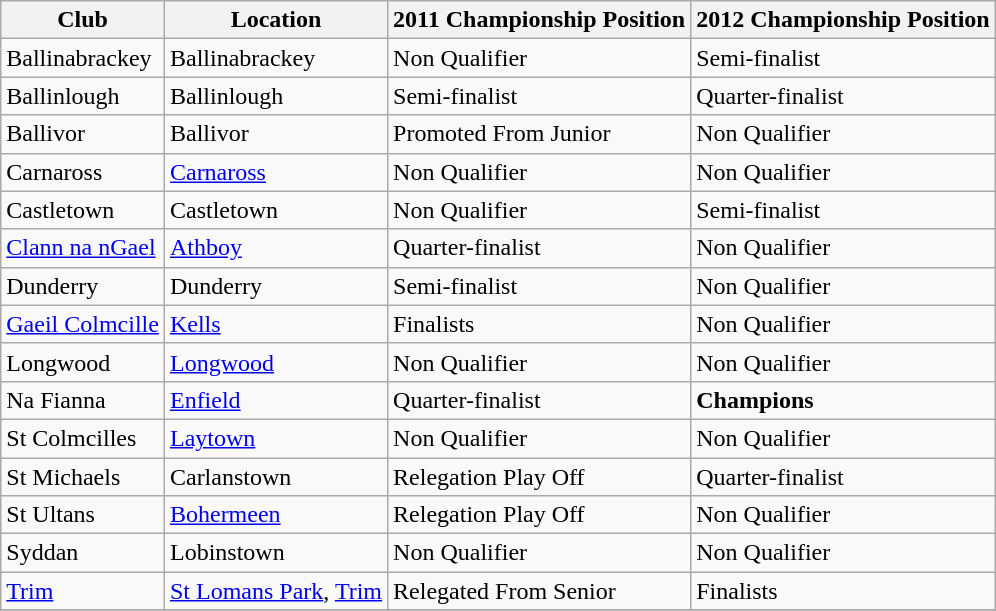<table class="wikitable sortable">
<tr>
<th>Club</th>
<th>Location</th>
<th>2011 Championship Position</th>
<th>2012 Championship Position</th>
</tr>
<tr>
<td>Ballinabrackey</td>
<td>Ballinabrackey</td>
<td>Non Qualifier</td>
<td>Semi-finalist</td>
</tr>
<tr>
<td>Ballinlough</td>
<td>Ballinlough</td>
<td>Semi-finalist</td>
<td>Quarter-finalist</td>
</tr>
<tr>
<td>Ballivor</td>
<td>Ballivor</td>
<td>Promoted From Junior</td>
<td>Non Qualifier</td>
</tr>
<tr>
<td>Carnaross</td>
<td><a href='#'>Carnaross</a></td>
<td>Non Qualifier</td>
<td>Non Qualifier</td>
</tr>
<tr>
<td>Castletown</td>
<td>Castletown</td>
<td>Non Qualifier</td>
<td>Semi-finalist</td>
</tr>
<tr>
<td><a href='#'>Clann na nGael</a></td>
<td><a href='#'>Athboy</a></td>
<td>Quarter-finalist</td>
<td>Non Qualifier</td>
</tr>
<tr>
<td>Dunderry</td>
<td>Dunderry</td>
<td>Semi-finalist</td>
<td>Non Qualifier</td>
</tr>
<tr>
<td><a href='#'>Gaeil Colmcille</a></td>
<td><a href='#'>Kells</a></td>
<td>Finalists</td>
<td>Non Qualifier</td>
</tr>
<tr>
<td>Longwood</td>
<td><a href='#'>Longwood</a></td>
<td>Non Qualifier</td>
<td>Non Qualifier</td>
</tr>
<tr>
<td>Na Fianna</td>
<td><a href='#'>Enfield</a></td>
<td>Quarter-finalist</td>
<td><strong>Champions</strong></td>
</tr>
<tr>
<td>St Colmcilles</td>
<td><a href='#'>Laytown</a></td>
<td>Non Qualifier</td>
<td>Non Qualifier</td>
</tr>
<tr>
<td>St Michaels</td>
<td>Carlanstown</td>
<td>Relegation Play Off</td>
<td>Quarter-finalist</td>
</tr>
<tr>
<td>St Ultans</td>
<td><a href='#'>Bohermeen</a></td>
<td>Relegation Play Off</td>
<td>Non Qualifier</td>
</tr>
<tr>
<td>Syddan</td>
<td>Lobinstown</td>
<td>Non Qualifier</td>
<td>Non Qualifier</td>
</tr>
<tr>
<td><a href='#'>Trim</a></td>
<td><a href='#'>St Lomans Park</a>, <a href='#'>Trim</a></td>
<td>Relegated From Senior</td>
<td>Finalists</td>
</tr>
<tr>
</tr>
</table>
